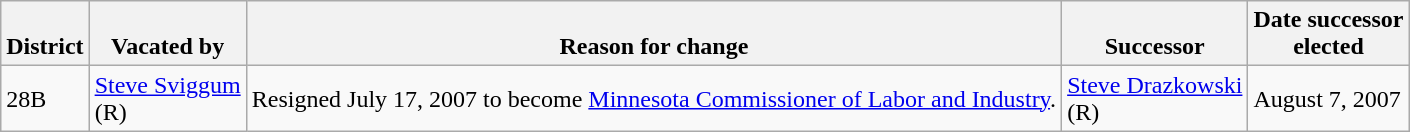<table class="wikitable sortable">
<tr style="vertical-align:bottom;">
<th>District</th>
<th>Vacated by</th>
<th>Reason for change</th>
<th>Successor</th>
<th>Date successor<br>elected</th>
</tr>
<tr>
<td>28B</td>
<td nowrap ><a href='#'>Steve Sviggum</a><br>(R)</td>
<td>Resigned July 17, 2007 to become <a href='#'>Minnesota Commissioner of Labor and Industry</a>.</td>
<td nowrap ><a href='#'>Steve Drazkowski</a><br>(R)</td>
<td>August 7, 2007</td>
</tr>
</table>
